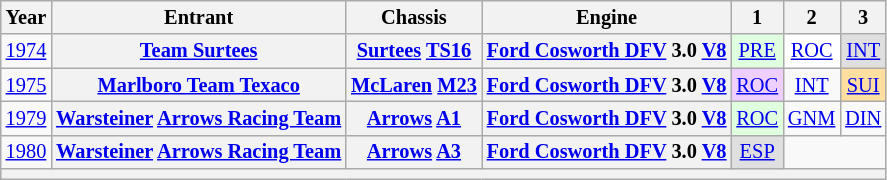<table class="wikitable" style="text-align:center; font-size:85%">
<tr>
<th>Year</th>
<th>Entrant</th>
<th>Chassis</th>
<th>Engine</th>
<th>1</th>
<th>2</th>
<th>3</th>
</tr>
<tr>
<td><a href='#'>1974</a></td>
<th nowrap><a href='#'>Team Surtees</a></th>
<th nowrap><a href='#'>Surtees</a> <a href='#'>TS16</a></th>
<th nowrap><a href='#'>Ford Cosworth DFV</a> 3.0 <a href='#'>V8</a></th>
<td style="background:#DFFFDF;"><a href='#'>PRE</a><br></td>
<td style="background:#FFFFFF;"><a href='#'>ROC</a><br></td>
<td style="background:#DFDFDF;"><a href='#'>INT</a><br></td>
</tr>
<tr>
<td><a href='#'>1975</a></td>
<th nowrap><a href='#'>Marlboro Team Texaco</a></th>
<th nowrap><a href='#'>McLaren</a> <a href='#'>M23</a></th>
<th nowrap><a href='#'>Ford Cosworth DFV</a> 3.0 <a href='#'>V8</a></th>
<td style="background:#EFCFFF;"><a href='#'>ROC</a><br></td>
<td><a href='#'>INT</a></td>
<td style="background:#FFDF9F;"><a href='#'>SUI</a><br></td>
</tr>
<tr>
<td><a href='#'>1979</a></td>
<th nowrap><a href='#'>Warsteiner</a> <a href='#'>Arrows Racing Team</a></th>
<th nowrap><a href='#'>Arrows</a> <a href='#'>A1</a></th>
<th nowrap><a href='#'>Ford Cosworth DFV</a> 3.0 <a href='#'>V8</a></th>
<td style="background:#DFFFDF;"><a href='#'>ROC</a><br></td>
<td><a href='#'>GNM</a></td>
<td><a href='#'>DIN</a></td>
</tr>
<tr>
<td><a href='#'>1980</a></td>
<th nowrap><a href='#'>Warsteiner</a> <a href='#'>Arrows Racing Team</a></th>
<th nowrap><a href='#'>Arrows</a> <a href='#'>A3</a></th>
<th nowrap><a href='#'>Ford Cosworth DFV</a> 3.0 <a href='#'>V8</a></th>
<td style="background:#DFDFDF;"><a href='#'>ESP</a><br></td>
<td colspan=2></td>
</tr>
<tr>
<th colspan="7"></th>
</tr>
</table>
